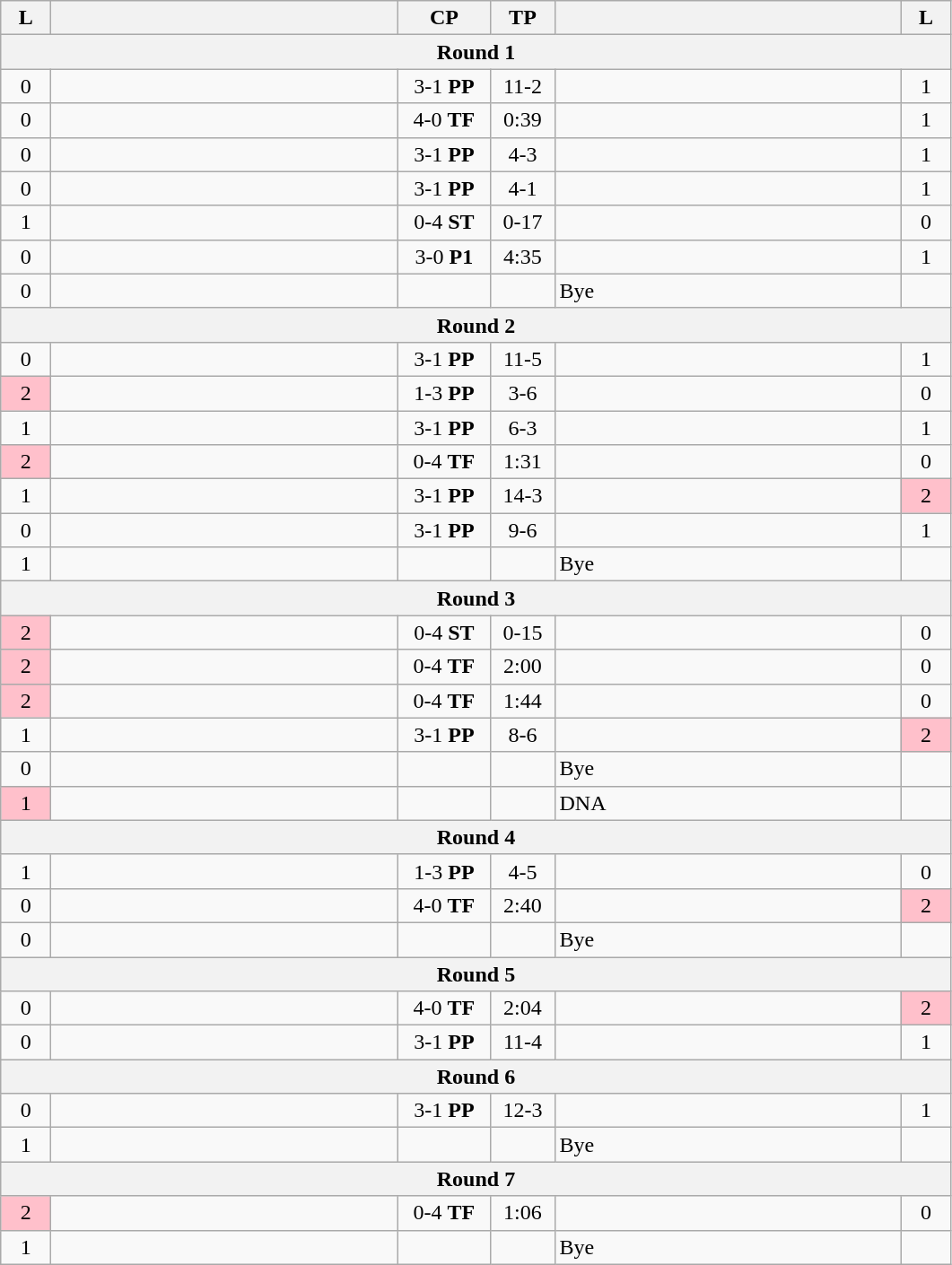<table class="wikitable" style="text-align: center;" |>
<tr>
<th width="30">L</th>
<th width="250"></th>
<th width="62">CP</th>
<th width="40">TP</th>
<th width="250"></th>
<th width="30">L</th>
</tr>
<tr>
<th colspan="7">Round 1</th>
</tr>
<tr>
<td>0</td>
<td style="text-align:left;"><strong></strong></td>
<td>3-1 <strong>PP</strong></td>
<td>11-2</td>
<td style="text-align:left;"></td>
<td>1</td>
</tr>
<tr>
<td>0</td>
<td style="text-align:left;"><strong></strong></td>
<td>4-0 <strong>TF</strong></td>
<td>0:39</td>
<td style="text-align:left;"></td>
<td>1</td>
</tr>
<tr>
<td>0</td>
<td style="text-align:left;"><strong></strong></td>
<td>3-1 <strong>PP</strong></td>
<td>4-3</td>
<td style="text-align:left;"></td>
<td>1</td>
</tr>
<tr>
<td>0</td>
<td style="text-align:left;"><strong></strong></td>
<td>3-1 <strong>PP</strong></td>
<td>4-1</td>
<td style="text-align:left;"></td>
<td>1</td>
</tr>
<tr>
<td>1</td>
<td style="text-align:left;"></td>
<td>0-4 <strong>ST</strong></td>
<td>0-17</td>
<td style="text-align:left;"><strong></strong></td>
<td>0</td>
</tr>
<tr>
<td>0</td>
<td style="text-align:left;"><strong></strong></td>
<td>3-0 <strong>P1</strong></td>
<td>4:35</td>
<td style="text-align:left;"></td>
<td>1</td>
</tr>
<tr>
<td>0</td>
<td style="text-align:left;"><strong></strong></td>
<td></td>
<td></td>
<td style="text-align:left;">Bye</td>
<td></td>
</tr>
<tr>
<th colspan="7">Round 2</th>
</tr>
<tr>
<td>0</td>
<td style="text-align:left;"><strong></strong></td>
<td>3-1 <strong>PP</strong></td>
<td>11-5</td>
<td style="text-align:left;"></td>
<td>1</td>
</tr>
<tr>
<td bgcolor=pink>2</td>
<td style="text-align:left;"></td>
<td>1-3 <strong>PP</strong></td>
<td>3-6</td>
<td style="text-align:left;"><strong></strong></td>
<td>0</td>
</tr>
<tr>
<td>1</td>
<td style="text-align:left;"><strong></strong></td>
<td>3-1 <strong>PP</strong></td>
<td>6-3</td>
<td style="text-align:left;"></td>
<td>1</td>
</tr>
<tr>
<td bgcolor=pink>2</td>
<td style="text-align:left;"></td>
<td>0-4 <strong>TF</strong></td>
<td>1:31</td>
<td style="text-align:left;"><strong></strong></td>
<td>0</td>
</tr>
<tr>
<td>1</td>
<td style="text-align:left;"><strong></strong></td>
<td>3-1 <strong>PP</strong></td>
<td>14-3</td>
<td style="text-align:left;"></td>
<td bgcolor=pink>2</td>
</tr>
<tr>
<td>0</td>
<td style="text-align:left;"><strong></strong></td>
<td>3-1 <strong>PP</strong></td>
<td>9-6</td>
<td style="text-align:left;"></td>
<td>1</td>
</tr>
<tr>
<td>1</td>
<td style="text-align:left;"><strong></strong></td>
<td></td>
<td></td>
<td style="text-align:left;">Bye</td>
<td></td>
</tr>
<tr>
<th colspan="7">Round 3</th>
</tr>
<tr>
<td bgcolor=pink>2</td>
<td style="text-align:left;"></td>
<td>0-4 <strong>ST</strong></td>
<td>0-15</td>
<td style="text-align:left;"><strong></strong></td>
<td>0</td>
</tr>
<tr>
<td bgcolor=pink>2</td>
<td style="text-align:left;"></td>
<td>0-4 <strong>TF</strong></td>
<td>2:00</td>
<td style="text-align:left;"><strong></strong></td>
<td>0</td>
</tr>
<tr>
<td bgcolor=pink>2</td>
<td style="text-align:left;"></td>
<td>0-4 <strong>TF</strong></td>
<td>1:44</td>
<td style="text-align:left;"><strong></strong></td>
<td>0</td>
</tr>
<tr>
<td>1</td>
<td style="text-align:left;"><strong></strong></td>
<td>3-1 <strong>PP</strong></td>
<td>8-6</td>
<td style="text-align:left;"></td>
<td bgcolor=pink>2</td>
</tr>
<tr>
<td>0</td>
<td style="text-align:left;"><strong></strong></td>
<td></td>
<td></td>
<td style="text-align:left;">Bye</td>
<td></td>
</tr>
<tr>
<td bgcolor=pink>1</td>
<td style="text-align:left;"></td>
<td></td>
<td></td>
<td style="text-align:left;">DNA</td>
<td></td>
</tr>
<tr>
<th colspan="7">Round 4</th>
</tr>
<tr>
<td>1</td>
<td style="text-align:left;"></td>
<td>1-3 <strong>PP</strong></td>
<td>4-5</td>
<td style="text-align:left;"><strong></strong></td>
<td>0</td>
</tr>
<tr>
<td>0</td>
<td style="text-align:left;"><strong></strong></td>
<td>4-0 <strong>TF</strong></td>
<td>2:40</td>
<td style="text-align:left;"></td>
<td bgcolor=pink>2</td>
</tr>
<tr>
<td>0</td>
<td style="text-align:left;"><strong></strong></td>
<td></td>
<td></td>
<td style="text-align:left;">Bye</td>
<td></td>
</tr>
<tr>
<th colspan="7">Round 5</th>
</tr>
<tr>
<td>0</td>
<td style="text-align:left;"><strong></strong></td>
<td>4-0 <strong>TF</strong></td>
<td>2:04</td>
<td style="text-align:left;"></td>
<td bgcolor=pink>2</td>
</tr>
<tr>
<td>0</td>
<td style="text-align:left;"><strong></strong></td>
<td>3-1 <strong>PP</strong></td>
<td>11-4</td>
<td style="text-align:left;"></td>
<td>1</td>
</tr>
<tr>
<th colspan="7">Round 6</th>
</tr>
<tr>
<td>0</td>
<td style="text-align:left;"><strong></strong></td>
<td>3-1 <strong>PP</strong></td>
<td>12-3</td>
<td style="text-align:left;"></td>
<td>1</td>
</tr>
<tr>
<td>1</td>
<td style="text-align:left;"><strong></strong></td>
<td></td>
<td></td>
<td style="text-align:left;">Bye</td>
<td></td>
</tr>
<tr>
<th colspan="7">Round 7</th>
</tr>
<tr>
<td bgcolor=pink>2</td>
<td style="text-align:left;"></td>
<td>0-4 <strong>TF</strong></td>
<td>1:06</td>
<td style="text-align:left;"><strong></strong></td>
<td>0</td>
</tr>
<tr>
<td>1</td>
<td style="text-align:left;"><strong></strong></td>
<td></td>
<td></td>
<td style="text-align:left;">Bye</td>
<td></td>
</tr>
</table>
